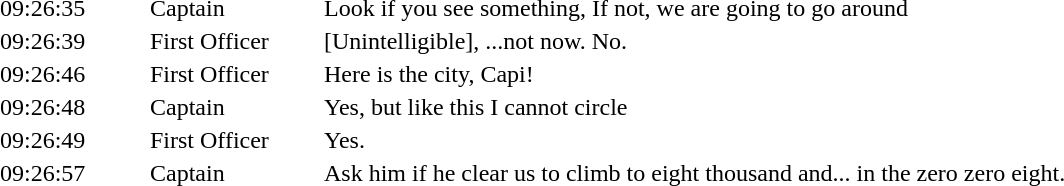<table align="center" style="border:none;" cellpadding="1">
<tr>
<th style="width:6.0em;"></th>
<th style="width:7.0em;"></th>
<th style="width:37.0em;"></th>
</tr>
<tr style="vertical-align:top;">
<td>09:26:35</td>
<td>Captain</td>
<td>Look if you see something, If not, we are going to go around</td>
</tr>
<tr style="vertical-align:top;">
<td>09:26:39</td>
<td>First Officer</td>
<td>[Unintelligible], ...not now. No.</td>
</tr>
<tr style="vertical-align:top;">
<td>09:26:46</td>
<td>First Officer</td>
<td>Here is the city, Capi!</td>
</tr>
<tr style="vertical-align:top;">
<td>09:26:48</td>
<td>Captain</td>
<td>Yes, but like this I cannot circle</td>
</tr>
<tr style="vertical-align:top;">
<td>09:26:49</td>
<td>First Officer</td>
<td>Yes.</td>
</tr>
<tr style="vertical-align:top;">
<td>09:26:57</td>
<td>Captain</td>
<td>Ask him if he clear us to climb to eight thousand and... in the zero zero eight.</td>
</tr>
</table>
